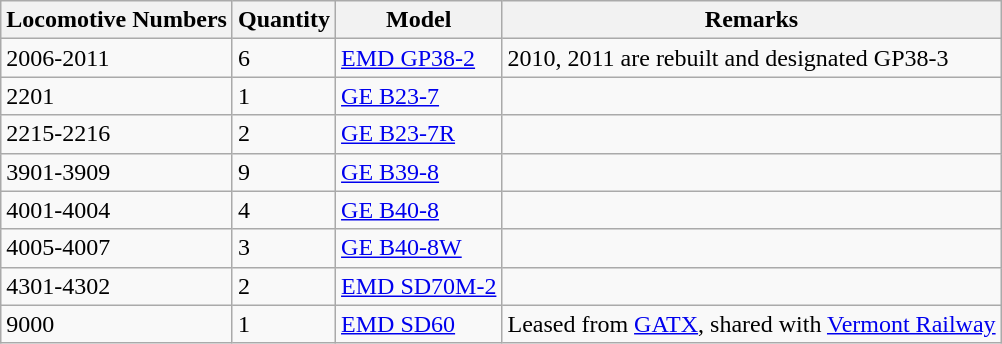<table class="wikitable">
<tr>
<th scope="col">Locomotive Numbers</th>
<th scope="col">Quantity</th>
<th scope="col">Model</th>
<th scope="col">Remarks</th>
</tr>
<tr>
<td>2006-2011</td>
<td>6</td>
<td><a href='#'>EMD GP38-2</a></td>
<td>2010, 2011 are rebuilt and designated GP38-3</td>
</tr>
<tr>
<td>2201</td>
<td>1</td>
<td><a href='#'>GE B23-7</a></td>
<td></td>
</tr>
<tr>
<td>2215-2216</td>
<td>2</td>
<td><a href='#'>GE B23-7R</a></td>
<td></td>
</tr>
<tr>
<td>3901-3909</td>
<td>9</td>
<td><a href='#'>GE B39-8</a></td>
<td></td>
</tr>
<tr>
<td>4001-4004</td>
<td>4</td>
<td><a href='#'>GE B40-8</a></td>
<td></td>
</tr>
<tr>
<td>4005-4007</td>
<td>3</td>
<td><a href='#'>GE B40-8W</a></td>
<td></td>
</tr>
<tr>
<td>4301-4302</td>
<td>2</td>
<td><a href='#'>EMD SD70M-2</a></td>
<td></td>
</tr>
<tr>
<td>9000</td>
<td>1</td>
<td><a href='#'>EMD SD60</a></td>
<td>Leased from <a href='#'>GATX</a>, shared with <a href='#'>Vermont Railway</a></td>
</tr>
</table>
